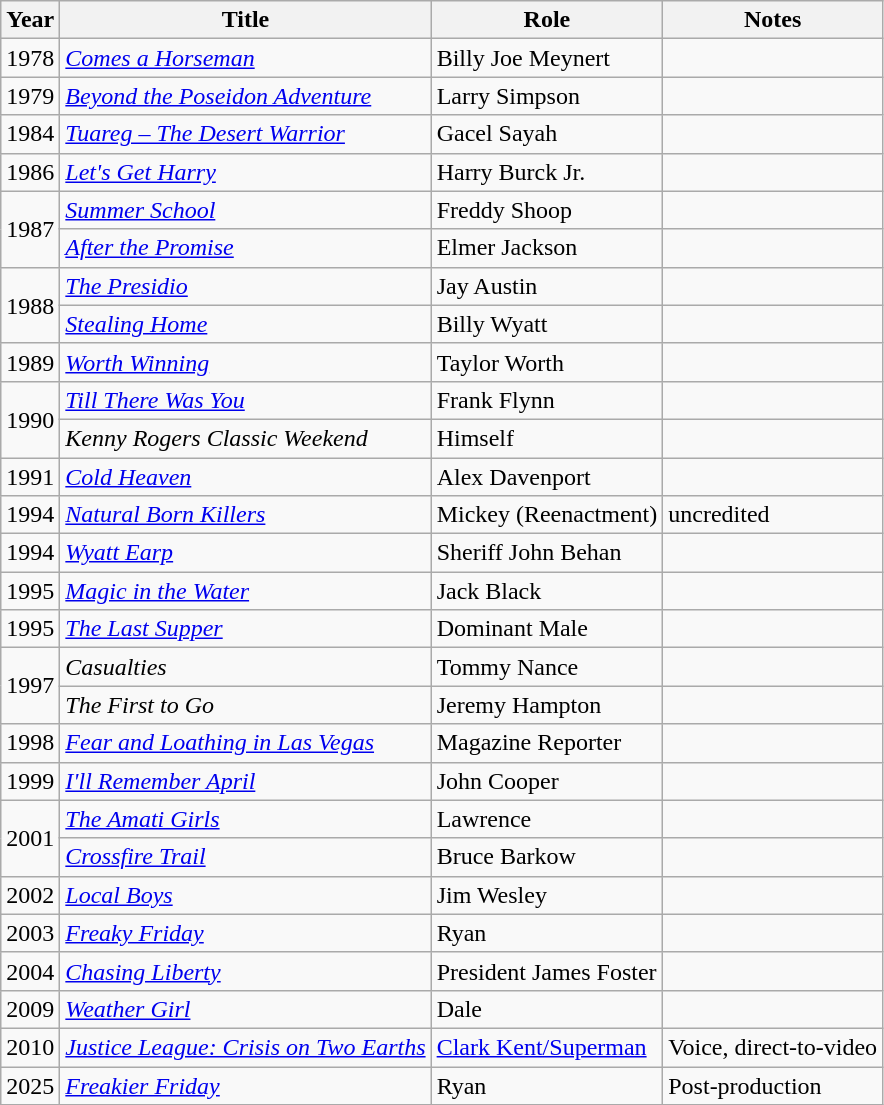<table class="wikitable sortable">
<tr>
<th>Year</th>
<th>Title</th>
<th>Role</th>
<th>Notes</th>
</tr>
<tr>
<td>1978</td>
<td><em><a href='#'>Comes a Horseman</a></em></td>
<td>Billy Joe Meynert</td>
<td></td>
</tr>
<tr>
<td>1979</td>
<td><em><a href='#'>Beyond the Poseidon Adventure</a></em></td>
<td>Larry Simpson</td>
<td></td>
</tr>
<tr>
<td>1984</td>
<td><em><a href='#'>Tuareg – The Desert Warrior</a></em></td>
<td>Gacel Sayah</td>
<td></td>
</tr>
<tr>
<td>1986</td>
<td><em><a href='#'>Let's Get Harry</a></em></td>
<td>Harry Burck Jr.</td>
<td></td>
</tr>
<tr>
<td rowspan=2>1987</td>
<td><em><a href='#'>Summer School</a></em></td>
<td>Freddy Shoop</td>
<td></td>
</tr>
<tr>
<td><em><a href='#'>After the Promise</a></em></td>
<td>Elmer Jackson</td>
<td></td>
</tr>
<tr>
<td rowspan=2>1988</td>
<td><em><a href='#'>The Presidio</a></em></td>
<td>Jay Austin</td>
<td></td>
</tr>
<tr>
<td><em><a href='#'>Stealing Home</a></em></td>
<td>Billy Wyatt</td>
<td></td>
</tr>
<tr>
<td>1989</td>
<td><em><a href='#'>Worth Winning</a></em></td>
<td>Taylor Worth</td>
<td></td>
</tr>
<tr>
<td rowspan=2>1990</td>
<td><em><a href='#'>Till There Was You</a></em></td>
<td>Frank Flynn</td>
<td></td>
</tr>
<tr>
<td><em>Kenny Rogers Classic Weekend</em></td>
<td>Himself</td>
<td></td>
</tr>
<tr>
<td>1991</td>
<td><em><a href='#'>Cold Heaven</a></em></td>
<td>Alex Davenport</td>
<td></td>
</tr>
<tr>
<td>1994</td>
<td><em><a href='#'>Natural Born Killers</a></em></td>
<td>Mickey (Reenactment)</td>
<td>uncredited</td>
</tr>
<tr>
<td>1994</td>
<td><em><a href='#'>Wyatt Earp</a></em></td>
<td>Sheriff John Behan</td>
<td></td>
</tr>
<tr>
<td>1995</td>
<td><em><a href='#'>Magic in the Water</a></em></td>
<td>Jack Black</td>
<td></td>
</tr>
<tr>
<td>1995</td>
<td><em><a href='#'>The Last Supper</a></em></td>
<td>Dominant Male</td>
<td></td>
</tr>
<tr>
<td rowspan="2">1997</td>
<td><em>Casualties</em></td>
<td>Tommy Nance</td>
<td></td>
</tr>
<tr>
<td><em>The First to Go</em></td>
<td>Jeremy Hampton</td>
<td></td>
</tr>
<tr>
<td>1998</td>
<td><em><a href='#'>Fear and Loathing in Las Vegas</a></em></td>
<td>Magazine Reporter</td>
<td></td>
</tr>
<tr>
<td>1999</td>
<td><em><a href='#'>I'll Remember April</a></em></td>
<td>John Cooper</td>
<td></td>
</tr>
<tr>
<td rowspan="2">2001</td>
<td><em><a href='#'>The Amati Girls</a></em></td>
<td>Lawrence</td>
<td></td>
</tr>
<tr>
<td><em><a href='#'>Crossfire Trail</a></em></td>
<td>Bruce Barkow</td>
<td></td>
</tr>
<tr>
<td>2002</td>
<td><em><a href='#'>Local Boys</a></em></td>
<td>Jim Wesley</td>
<td></td>
</tr>
<tr>
<td>2003</td>
<td><em><a href='#'>Freaky Friday</a></em></td>
<td>Ryan</td>
<td></td>
</tr>
<tr>
<td>2004</td>
<td><em><a href='#'>Chasing Liberty</a></em></td>
<td>President James Foster</td>
<td></td>
</tr>
<tr>
<td>2009</td>
<td><em><a href='#'>Weather Girl</a></em></td>
<td>Dale</td>
<td></td>
</tr>
<tr>
<td>2010</td>
<td><em><a href='#'>Justice League: Crisis on Two Earths</a></em></td>
<td><a href='#'>Clark Kent/Superman</a></td>
<td>Voice, direct-to-video</td>
</tr>
<tr>
<td>2025</td>
<td><em><a href='#'>Freakier Friday</a></em></td>
<td>Ryan</td>
<td>Post-production</td>
</tr>
</table>
